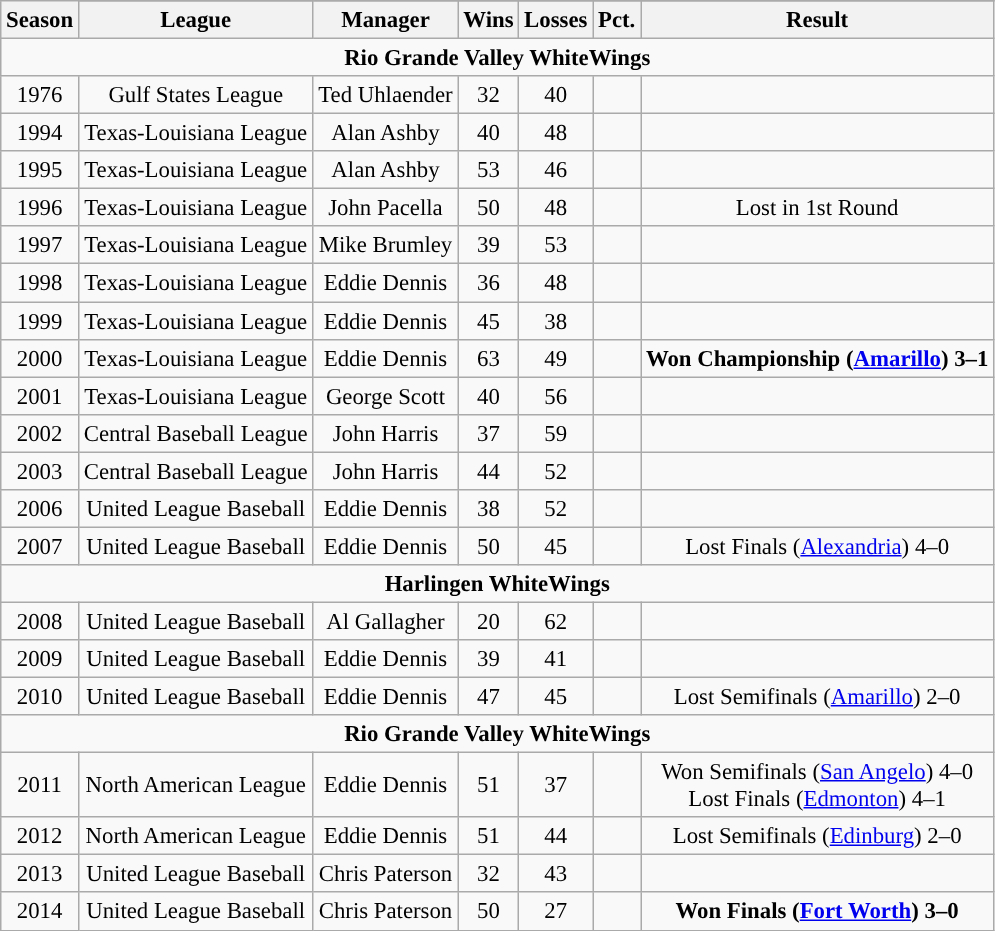<table class="wikitable" style="font-size:95%; text-align:center">
<tr>
<th rowspan=2>Season</th>
</tr>
<tr>
<th>League</th>
<th>Manager</th>
<th>Wins</th>
<th>Losses</th>
<th>Pct.</th>
<th>Result</th>
</tr>
<tr>
<td colspan=8><strong>Rio Grande Valley WhiteWings</strong></td>
</tr>
<tr>
<td>1976</td>
<td>Gulf States League</td>
<td>Ted Uhlaender</td>
<td>32</td>
<td>40</td>
<td></td>
<td></td>
</tr>
<tr>
<td>1994</td>
<td>Texas-Louisiana League</td>
<td>Alan Ashby</td>
<td>40</td>
<td>48</td>
<td></td>
<td></td>
</tr>
<tr>
<td>1995</td>
<td>Texas-Louisiana League</td>
<td>Alan Ashby</td>
<td>53</td>
<td>46</td>
<td></td>
<td></td>
</tr>
<tr>
<td>1996</td>
<td>Texas-Louisiana League</td>
<td>John Pacella</td>
<td>50</td>
<td>48</td>
<td></td>
<td>Lost in 1st Round</td>
</tr>
<tr>
<td>1997</td>
<td>Texas-Louisiana League</td>
<td>Mike Brumley</td>
<td>39</td>
<td>53</td>
<td></td>
<td></td>
</tr>
<tr>
<td>1998</td>
<td>Texas-Louisiana League</td>
<td>Eddie Dennis</td>
<td>36</td>
<td>48</td>
<td></td>
<td></td>
</tr>
<tr>
<td>1999</td>
<td>Texas-Louisiana League</td>
<td>Eddie Dennis</td>
<td>45</td>
<td>38</td>
<td></td>
<td></td>
</tr>
<tr>
<td>2000</td>
<td>Texas-Louisiana League</td>
<td>Eddie Dennis</td>
<td>63</td>
<td>49</td>
<td></td>
<td><strong>Won Championship (<a href='#'>Amarillo</a>) 3–1</strong></td>
</tr>
<tr>
<td>2001</td>
<td>Texas-Louisiana League</td>
<td>George Scott</td>
<td>40</td>
<td>56</td>
<td></td>
<td></td>
</tr>
<tr>
<td>2002</td>
<td>Central Baseball League</td>
<td>John Harris</td>
<td>37</td>
<td>59</td>
<td></td>
<td></td>
</tr>
<tr>
<td>2003</td>
<td>Central Baseball League</td>
<td>John Harris</td>
<td>44</td>
<td>52</td>
<td></td>
<td></td>
</tr>
<tr>
<td>2006</td>
<td>United League Baseball</td>
<td>Eddie Dennis</td>
<td>38</td>
<td>52</td>
<td></td>
<td></td>
</tr>
<tr>
<td>2007</td>
<td>United League Baseball</td>
<td>Eddie Dennis</td>
<td>50</td>
<td>45</td>
<td></td>
<td>Lost Finals (<a href='#'>Alexandria</a>) 4–0</td>
</tr>
<tr>
<td colspan=8><strong>Harlingen WhiteWings</strong></td>
</tr>
<tr>
<td>2008</td>
<td>United League Baseball</td>
<td>Al Gallagher</td>
<td>20</td>
<td>62</td>
<td></td>
<td></td>
</tr>
<tr>
<td>2009</td>
<td>United League Baseball</td>
<td>Eddie Dennis</td>
<td>39</td>
<td>41</td>
<td></td>
<td></td>
</tr>
<tr>
<td>2010</td>
<td>United League Baseball</td>
<td>Eddie Dennis</td>
<td>47</td>
<td>45</td>
<td></td>
<td>Lost Semifinals (<a href='#'>Amarillo</a>) 2–0</td>
</tr>
<tr>
<td colspan=8><strong>Rio Grande Valley WhiteWings</strong></td>
</tr>
<tr>
<td>2011</td>
<td>North American League</td>
<td>Eddie Dennis</td>
<td>51</td>
<td>37</td>
<td></td>
<td>Won Semifinals (<a href='#'>San Angelo</a>) 4–0<br>Lost Finals (<a href='#'>Edmonton</a>) 4–1</td>
</tr>
<tr>
<td>2012</td>
<td>North American League</td>
<td>Eddie Dennis</td>
<td>51</td>
<td>44</td>
<td></td>
<td>Lost Semifinals (<a href='#'>Edinburg</a>) 2–0</td>
</tr>
<tr>
<td>2013</td>
<td>United League Baseball</td>
<td>Chris Paterson</td>
<td>32</td>
<td>43</td>
<td></td>
<td></td>
</tr>
<tr>
<td>2014</td>
<td>United League Baseball</td>
<td>Chris Paterson</td>
<td>50</td>
<td>27</td>
<td></td>
<td><strong>Won Finals (<a href='#'>Fort Worth</a>) 3–0</strong></td>
</tr>
</table>
